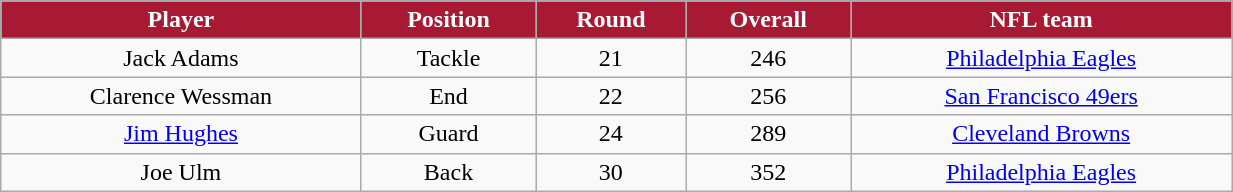<table class="wikitable" width="65%">
<tr align="center" style="background:#A81933;color:#FFFFFF;">
<td><strong>Player</strong></td>
<td><strong>Position</strong></td>
<td><strong>Round</strong></td>
<td><strong>Overall</strong></td>
<td><strong>NFL team</strong></td>
</tr>
<tr align="center" bgcolor="">
<td>Jack Adams</td>
<td>Tackle</td>
<td>21</td>
<td>246</td>
<td><a href='#'>Philadelphia Eagles</a></td>
</tr>
<tr align="center" bgcolor="">
<td>Clarence Wessman</td>
<td>End</td>
<td>22</td>
<td>256</td>
<td><a href='#'>San Francisco 49ers</a></td>
</tr>
<tr align="center" bgcolor="">
<td><a href='#'>Jim Hughes</a></td>
<td>Guard</td>
<td>24</td>
<td>289</td>
<td><a href='#'>Cleveland Browns</a></td>
</tr>
<tr align="center" bgcolor="">
<td>Joe Ulm</td>
<td>Back</td>
<td>30</td>
<td>352</td>
<td><a href='#'>Philadelphia Eagles</a></td>
</tr>
</table>
